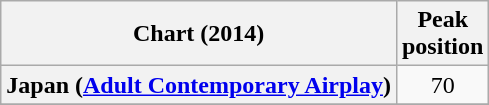<table class="wikitable plainrowheaders" style="text-align:center">
<tr>
<th scope="col">Chart (2014)</th>
<th scope="col">Peak<br>position</th>
</tr>
<tr>
<th scope="row">Japan (<a href='#'>Adult Contemporary Airplay</a>)</th>
<td>70</td>
</tr>
<tr>
</tr>
</table>
